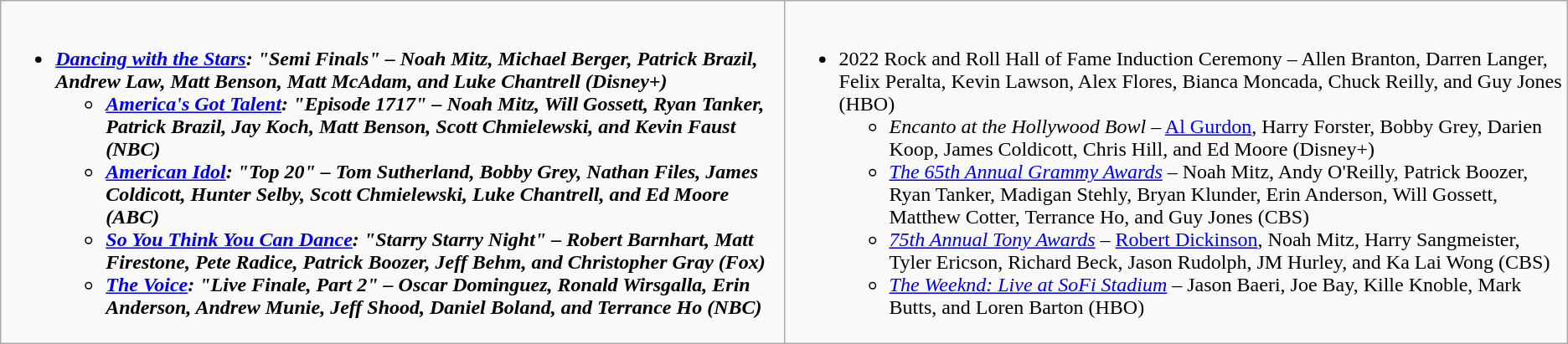<table class="wikitable">
<tr>
<td style="vertical-align:top;" width="50%"><br><ul><li><strong><em><a href='#'>Dancing with the Stars</a><em>: "Semi Finals" – Noah Mitz, Michael Berger, Patrick Brazil, Andrew Law, Matt Benson, Matt McAdam, and Luke Chantrell (Disney+)<strong><ul><li></em><a href='#'>America's Got Talent</a><em>: "Episode 1717" – Noah Mitz, Will Gossett, Ryan Tanker, Patrick Brazil, Jay Koch, Matt Benson, Scott Chmielewski, and Kevin Faust (NBC)</li><li></em><a href='#'>American Idol</a><em>: "Top 20" – Tom Sutherland, Bobby Grey, Nathan Files, James Coldicott, Hunter Selby, Scott Chmielewski, Luke Chantrell, and Ed Moore (ABC)</li><li></em><a href='#'>So You Think You Can Dance</a><em>: "Starry Starry Night" – Robert Barnhart, Matt Firestone, Pete Radice, Patrick Boozer, Jeff Behm, and Christopher Gray (Fox)</li><li></em><a href='#'>The Voice</a><em>: "Live Finale, Part 2" – Oscar Dominguez, Ronald Wirsgalla, Erin Anderson, Andrew Munie, Jeff Shood, Daniel Boland, and Terrance Ho (NBC)</li></ul></li></ul></td>
<td style="vertical-align:top;" width="50%"><br><ul><li></em></strong>2022 Rock and Roll Hall of Fame Induction Ceremony</em> – Allen Branton, Darren Langer, Felix Peralta, Kevin Lawson, Alex Flores, Bianca Moncada, Chuck Reilly, and Guy Jones (HBO)</strong><ul><li><em>Encanto at the Hollywood Bowl</em> – <a href='#'>Al Gurdon</a>, Harry Forster, Bobby Grey, Darien Koop, James Coldicott, Chris Hill, and Ed Moore (Disney+)</li><li><em><a href='#'>The 65th Annual Grammy Awards</a></em> – Noah Mitz, Andy O'Reilly, Patrick Boozer, Ryan Tanker, Madigan Stehly, Bryan Klunder, Erin Anderson, Will Gossett, Matthew Cotter, Terrance Ho, and Guy Jones (CBS)</li><li><em><a href='#'>75th Annual Tony Awards</a></em> – <a href='#'>Robert Dickinson</a>, Noah Mitz, Harry Sangmeister, Tyler Ericson, Richard Beck, Jason Rudolph, JM Hurley, and Ka Lai Wong (CBS)</li><li><em><a href='#'>The Weeknd: Live at SoFi Stadium</a></em> – Jason Baeri, Joe Bay, Kille Knoble, Mark Butts, and Loren Barton (HBO)</li></ul></li></ul></td>
</tr>
</table>
